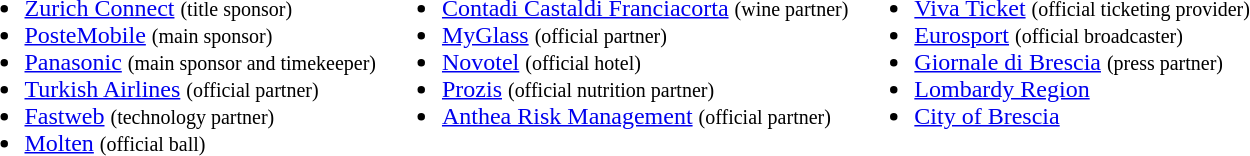<table>
<tr style="vertical-align: top;">
<td><br><ul><li><a href='#'>Zurich Connect</a> <small>(title sponsor)</small></li><li><a href='#'>PosteMobile</a> <small>(main sponsor)</small></li><li><a href='#'>Panasonic</a> <small>(main sponsor and timekeeper)</small></li><li><a href='#'>Turkish Airlines</a> <small>(official partner)</small></li><li><a href='#'>Fastweb</a> <small>(technology partner)</small></li><li><a href='#'>Molten</a> <small>(official ball)</small></li></ul></td>
<td><br><ul><li><a href='#'>Contadi Castaldi Franciacorta</a> <small>(wine partner)</small></li><li><a href='#'>MyGlass</a> <small>(official partner)</small></li><li><a href='#'>Novotel</a> <small>(official hotel)</small></li><li><a href='#'>Prozis</a> <small>(official nutrition partner)</small></li><li><a href='#'>Anthea Risk Management</a> <small>(official partner)</small></li></ul></td>
<td><br><ul><li><a href='#'>Viva Ticket</a> <small>(official ticketing provider)</small></li><li><a href='#'>Eurosport</a> <small>(official broadcaster)</small></li><li><a href='#'>Giornale di Brescia</a> <small>(press partner)</small></li><li><a href='#'>Lombardy Region</a></li><li><a href='#'>City of Brescia</a></li></ul></td>
</tr>
</table>
